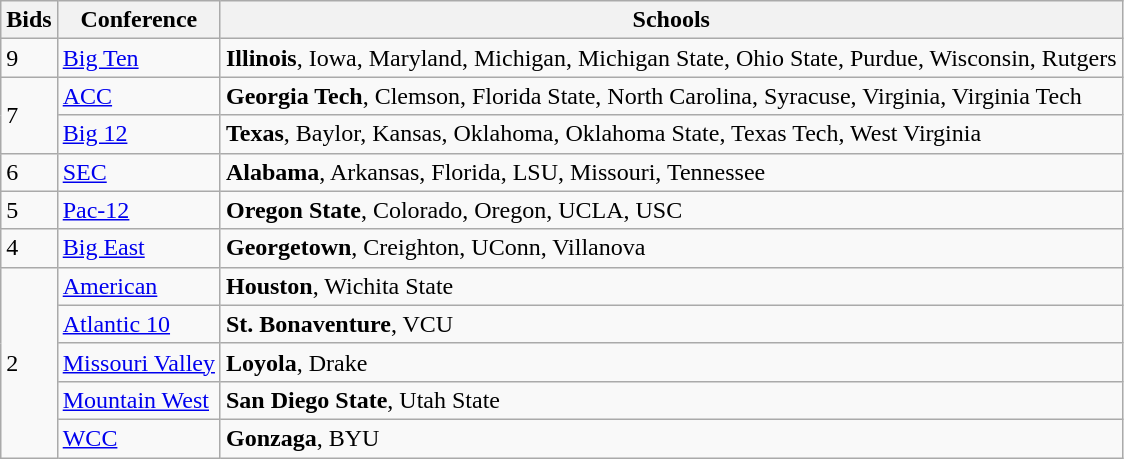<table class="wikitable">
<tr>
<th>Bids</th>
<th>Conference</th>
<th>Schools</th>
</tr>
<tr>
<td>9</td>
<td><a href='#'>Big Ten</a></td>
<td><strong>Illinois</strong>, Iowa, Maryland, Michigan, Michigan State, Ohio State, Purdue, Wisconsin, Rutgers</td>
</tr>
<tr>
<td rowspan="2">7</td>
<td><a href='#'>ACC</a></td>
<td><strong>Georgia Tech</strong>, Clemson, Florida State, North Carolina, Syracuse, Virginia, Virginia Tech</td>
</tr>
<tr>
<td><a href='#'>Big 12</a></td>
<td><strong>Texas</strong>, Baylor, Kansas, Oklahoma, Oklahoma State, Texas Tech, West Virginia</td>
</tr>
<tr>
<td>6</td>
<td><a href='#'>SEC</a></td>
<td><strong>Alabama</strong>, Arkansas, Florida, LSU, Missouri, Tennessee</td>
</tr>
<tr>
<td>5</td>
<td><a href='#'>Pac-12</a></td>
<td><strong>Oregon State</strong>, Colorado, Oregon, UCLA, USC</td>
</tr>
<tr>
<td>4</td>
<td><a href='#'>Big East</a></td>
<td><strong>Georgetown</strong>, Creighton, UConn, Villanova</td>
</tr>
<tr>
<td rowspan="5">2</td>
<td><a href='#'>American</a></td>
<td><strong>Houston</strong>, Wichita State</td>
</tr>
<tr>
<td><a href='#'>Atlantic 10</a></td>
<td><strong>St. Bonaventure</strong>, VCU</td>
</tr>
<tr>
<td><a href='#'>Missouri Valley</a></td>
<td><strong>Loyola</strong>, Drake</td>
</tr>
<tr>
<td><a href='#'>Mountain West</a></td>
<td><strong>San Diego State</strong>, Utah State</td>
</tr>
<tr>
<td><a href='#'>WCC</a></td>
<td><strong>Gonzaga</strong>, BYU</td>
</tr>
</table>
